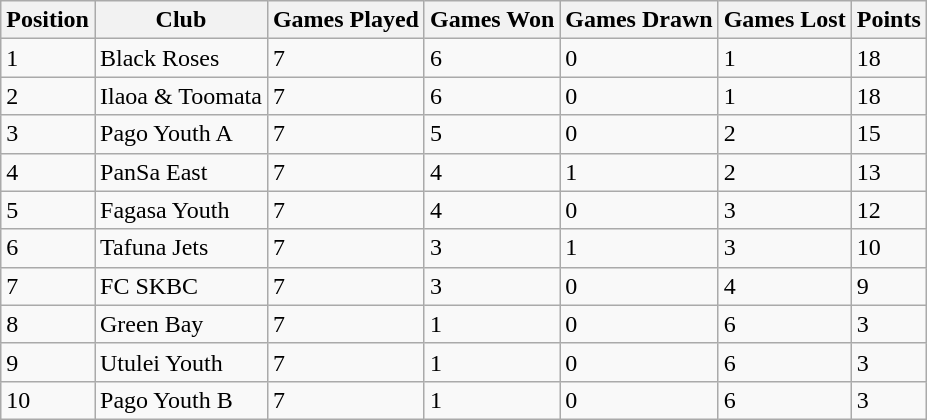<table class="wikitable">
<tr>
<th>Position</th>
<th>Club</th>
<th>Games Played</th>
<th>Games Won</th>
<th>Games Drawn</th>
<th>Games Lost</th>
<th>Points</th>
</tr>
<tr>
<td>1</td>
<td>Black Roses</td>
<td>7</td>
<td>6</td>
<td>0</td>
<td>1</td>
<td>18</td>
</tr>
<tr>
<td>2</td>
<td>Ilaoa & Toomata</td>
<td>7</td>
<td>6</td>
<td>0</td>
<td>1</td>
<td>18</td>
</tr>
<tr>
<td>3</td>
<td>Pago Youth A</td>
<td>7</td>
<td>5</td>
<td>0</td>
<td>2</td>
<td>15</td>
</tr>
<tr>
<td>4</td>
<td>PanSa East</td>
<td>7</td>
<td>4</td>
<td>1</td>
<td>2</td>
<td>13</td>
</tr>
<tr>
<td>5</td>
<td>Fagasa Youth</td>
<td>7</td>
<td>4</td>
<td>0</td>
<td>3</td>
<td>12</td>
</tr>
<tr>
<td>6</td>
<td>Tafuna Jets</td>
<td>7</td>
<td>3</td>
<td>1</td>
<td>3</td>
<td>10</td>
</tr>
<tr>
<td>7</td>
<td>FC SKBC</td>
<td>7</td>
<td>3</td>
<td>0</td>
<td>4</td>
<td>9</td>
</tr>
<tr>
<td>8</td>
<td>Green Bay</td>
<td>7</td>
<td>1</td>
<td>0</td>
<td>6</td>
<td>3</td>
</tr>
<tr>
<td>9</td>
<td>Utulei Youth</td>
<td>7</td>
<td>1</td>
<td>0</td>
<td>6</td>
<td>3</td>
</tr>
<tr>
<td>10</td>
<td>Pago Youth B</td>
<td>7</td>
<td>1</td>
<td>0</td>
<td>6</td>
<td>3</td>
</tr>
</table>
